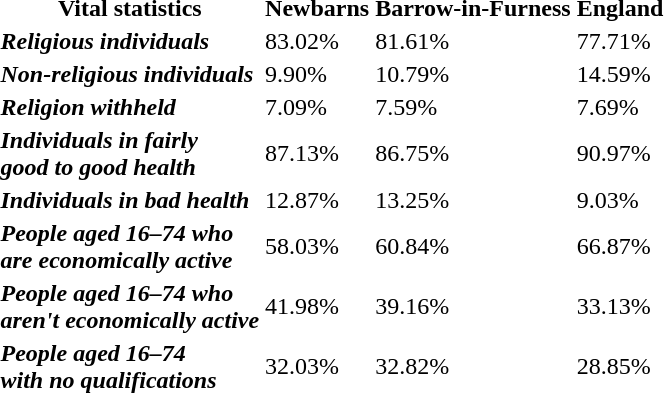<table>
<tr>
<th><strong>Vital statistics</strong> </th>
<th><strong>Newbarns</strong></th>
<th><strong>Barrow-in-Furness</strong></th>
<th><strong>England</strong></th>
</tr>
<tr>
<td><strong><em>Religious individuals</em></strong></td>
<td>83.02%</td>
<td>81.61%</td>
<td>77.71%</td>
</tr>
<tr>
<td><strong><em>Non-religious individuals</em></strong></td>
<td>9.90%</td>
<td>10.79%</td>
<td>14.59%</td>
</tr>
<tr>
<td><strong><em>Religion withheld</em></strong></td>
<td>7.09%</td>
<td>7.59%</td>
<td>7.69%</td>
</tr>
<tr>
<td><strong><em>Individuals in fairly<br>good to good health</em></strong></td>
<td>87.13%</td>
<td>86.75%</td>
<td>90.97%</td>
</tr>
<tr>
<td><strong><em>Individuals in bad health</em></strong></td>
<td>12.87%</td>
<td>13.25%</td>
<td>9.03%</td>
</tr>
<tr>
<td><strong><em>People aged 16–74 who<br>are economically active</em></strong></td>
<td>58.03%</td>
<td>60.84%</td>
<td>66.87%</td>
</tr>
<tr>
<td><strong><em>People aged 16–74 who<br>aren't economically active</em></strong></td>
<td>41.98%</td>
<td>39.16%</td>
<td>33.13%</td>
</tr>
<tr>
<td><strong><em>People aged 16–74<br>with no qualifications</em></strong></td>
<td>32.03%</td>
<td>32.82%</td>
<td>28.85%</td>
</tr>
</table>
